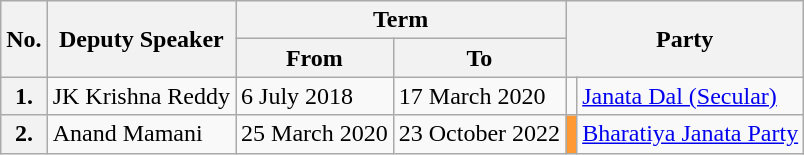<table class="wikitable sortable" border="1">
<tr>
<th rowspan=2>No.</th>
<th rowspan=2>Deputy Speaker</th>
<th colspan=2>Term</th>
<th rowspan=2 colspan=2>Party</th>
</tr>
<tr>
<th>From</th>
<th>To</th>
</tr>
<tr>
<th>1.</th>
<td>JK Krishna Reddy</td>
<td>6 July 2018</td>
<td>17 March 2020</td>
<td bgcolor=></td>
<td><a href='#'>Janata Dal (Secular)</a></td>
</tr>
<tr>
<th>2.</th>
<td>Anand Mamani</td>
<td>25 March 2020</td>
<td>23 October 2022</td>
<td bgcolor=#FF9933></td>
<td><a href='#'>Bharatiya Janata Party</a></td>
</tr>
</table>
